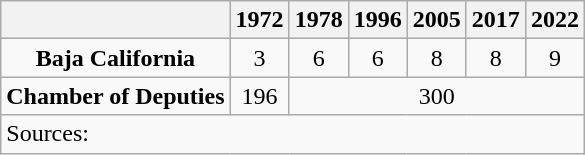<table class="wikitable" style="text-align: center">
<tr>
<th></th>
<th>1972</th>
<th>1978</th>
<th>1996</th>
<th>2005</th>
<th>2017</th>
<th>2022</th>
</tr>
<tr>
<td><strong>Baja California</strong></td>
<td>3</td>
<td>6</td>
<td>6</td>
<td>8</td>
<td>8</td>
<td>9</td>
</tr>
<tr>
<td><strong>Chamber of Deputies</strong></td>
<td>196</td>
<td colspan=5>300</td>
</tr>
<tr>
<td colspan=7 style="text-align: left">Sources: </td>
</tr>
</table>
